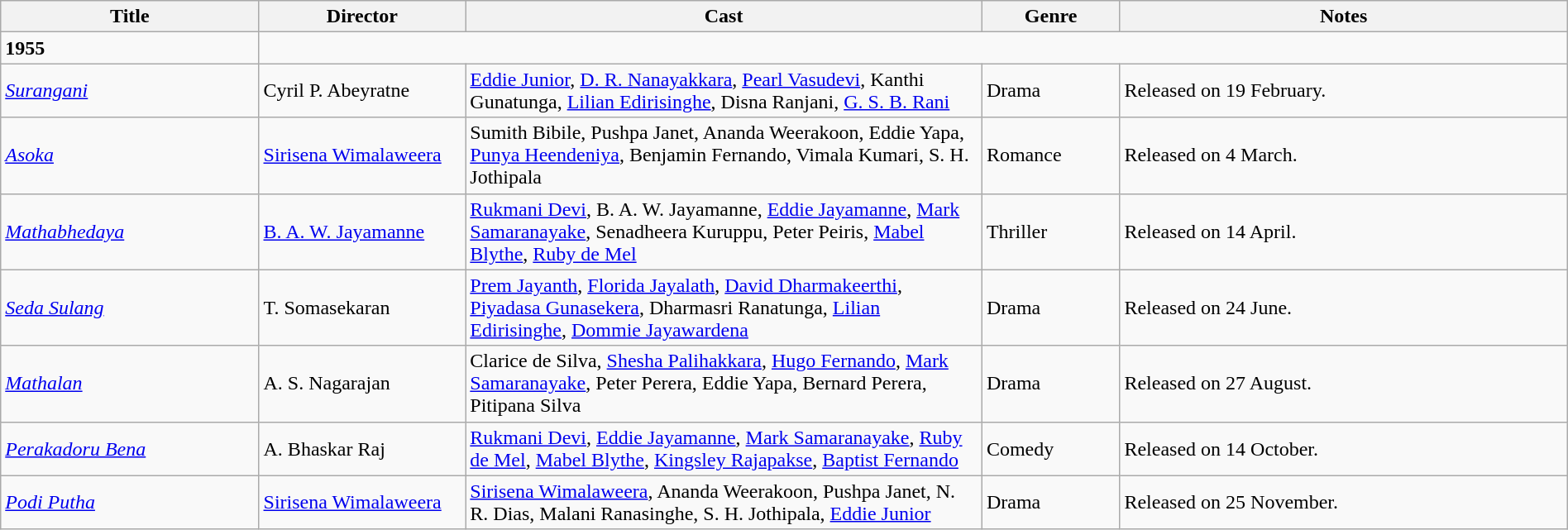<table class="wikitable" width="100%">
<tr>
<th width=15%>Title</th>
<th width=12%>Director</th>
<th width=30%>Cast</th>
<th width=8%>Genre</th>
<th width=26%>Notes</th>
</tr>
<tr>
<td><strong>1955</strong></td>
</tr>
<tr>
<td><em><a href='#'>Surangani</a></em></td>
<td>Cyril P. Abeyratne</td>
<td><a href='#'>Eddie Junior</a>, <a href='#'>D. R. Nanayakkara</a>, <a href='#'>Pearl Vasudevi</a>, Kanthi Gunatunga, <a href='#'>Lilian Edirisinghe</a>, Disna Ranjani, <a href='#'>G. S. B. Rani</a></td>
<td>Drama</td>
<td>Released on 19 February.</td>
</tr>
<tr>
<td><em><a href='#'>Asoka</a></em></td>
<td><a href='#'>Sirisena Wimalaweera</a></td>
<td>Sumith Bibile, Pushpa Janet, Ananda Weerakoon, Eddie Yapa, <a href='#'>Punya Heendeniya</a>, Benjamin Fernando, Vimala Kumari, S. H. Jothipala</td>
<td>Romance</td>
<td>Released on 4 March.</td>
</tr>
<tr>
<td><em><a href='#'>Mathabhedaya</a></em></td>
<td><a href='#'>B. A. W. Jayamanne</a></td>
<td><a href='#'>Rukmani Devi</a>, B. A. W. Jayamanne, <a href='#'>Eddie Jayamanne</a>, <a href='#'>Mark Samaranayake</a>, Senadheera Kuruppu, Peter Peiris, <a href='#'>Mabel Blythe</a>, <a href='#'>Ruby de Mel</a></td>
<td>Thriller</td>
<td>Released on 14 April.</td>
</tr>
<tr>
<td><em><a href='#'>Seda Sulang</a></em></td>
<td>T. Somasekaran</td>
<td><a href='#'>Prem Jayanth</a>, <a href='#'>Florida Jayalath</a>, <a href='#'>David Dharmakeerthi</a>, <a href='#'>Piyadasa Gunasekera</a>, Dharmasri Ranatunga, <a href='#'>Lilian Edirisinghe</a>, <a href='#'>Dommie Jayawardena</a></td>
<td>Drama</td>
<td>Released on 24 June.</td>
</tr>
<tr>
<td><em><a href='#'>Mathalan</a></em></td>
<td>A. S. Nagarajan</td>
<td>Clarice de Silva, <a href='#'>Shesha Palihakkara</a>, <a href='#'>Hugo Fernando</a>, <a href='#'>Mark Samaranayake</a>, Peter Perera, Eddie Yapa, Bernard Perera, Pitipana Silva</td>
<td>Drama</td>
<td>Released on 27 August.</td>
</tr>
<tr>
<td><em><a href='#'>Perakadoru Bena</a></em></td>
<td>A. Bhaskar Raj</td>
<td><a href='#'>Rukmani Devi</a>, <a href='#'>Eddie Jayamanne</a>, <a href='#'>Mark Samaranayake</a>, <a href='#'>Ruby de Mel</a>, <a href='#'>Mabel Blythe</a>, <a href='#'>Kingsley Rajapakse</a>, <a href='#'>Baptist Fernando</a></td>
<td>Comedy</td>
<td>Released on 14 October.</td>
</tr>
<tr>
<td><em><a href='#'>Podi Putha</a></em></td>
<td><a href='#'>Sirisena Wimalaweera</a></td>
<td><a href='#'>Sirisena Wimalaweera</a>, Ananda Weerakoon, Pushpa Janet, N. R. Dias, Malani Ranasinghe, S. H. Jothipala, <a href='#'>Eddie Junior</a></td>
<td>Drama</td>
<td>Released on 25 November.</td>
</tr>
</table>
